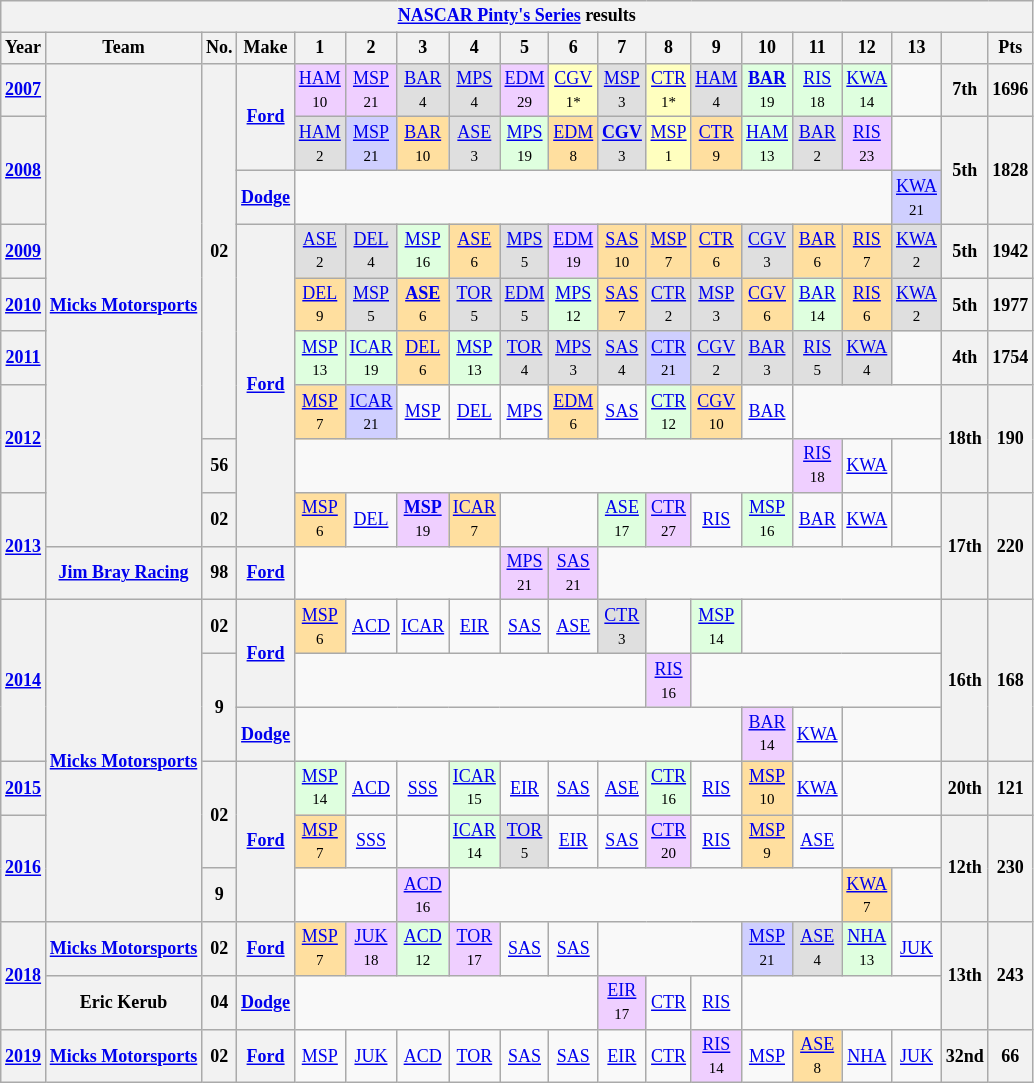<table class="wikitable" style="text-align:center; font-size:75%">
<tr>
<th colspan=45><a href='#'>NASCAR Pinty's Series</a> results</th>
</tr>
<tr>
<th>Year</th>
<th>Team</th>
<th>No.</th>
<th>Make</th>
<th>1</th>
<th>2</th>
<th>3</th>
<th>4</th>
<th>5</th>
<th>6</th>
<th>7</th>
<th>8</th>
<th>9</th>
<th>10</th>
<th>11</th>
<th>12</th>
<th>13</th>
<th></th>
<th>Pts</th>
</tr>
<tr>
<th><a href='#'>2007</a></th>
<th rowspan=9><a href='#'>Micks Motorsports</a></th>
<th rowspan=7>02</th>
<th rowspan=2><a href='#'>Ford</a></th>
<td style="background:#EFCFFF;"><a href='#'>HAM</a><br><small>10</small></td>
<td style="background:#EFCFFF;"><a href='#'>MSP</a><br><small>21</small></td>
<td style="background:#DFDFDF;"><a href='#'>BAR</a><br><small>4</small></td>
<td style="background:#DFDFDF;"><a href='#'>MPS</a><br><small>4</small></td>
<td style="background:#EFCFFF;"><a href='#'>EDM</a><br><small>29</small></td>
<td style="background:#FFFFBF;"><a href='#'>CGV</a><br><small>1*</small></td>
<td style="background:#DFDFDF;"><a href='#'>MSP</a><br><small>3</small></td>
<td style="background:#FFFFBF;"><a href='#'>CTR</a><br><small>1*</small></td>
<td style="background:#DFDFDF;"><a href='#'>HAM</a><br><small>4</small></td>
<td style="background:#DFFFDF;"><strong><a href='#'>BAR</a></strong><br><small>19</small></td>
<td style="background:#DFFFDF;"><a href='#'>RIS</a><br><small>18</small></td>
<td style="background:#DFFFDF;"><a href='#'>KWA</a><br><small>14</small></td>
<td></td>
<th>7th</th>
<th>1696</th>
</tr>
<tr>
<th rowspan=2><a href='#'>2008</a></th>
<td style="background:#DFDFDF;"><a href='#'>HAM</a><br><small>2</small></td>
<td style="background:#CFCFFF;"><a href='#'>MSP</a><br><small>21</small></td>
<td style="background:#FFDF9F;"><a href='#'>BAR</a><br><small>10</small></td>
<td style="background:#DFDFDF;"><a href='#'>ASE</a><br><small>3</small></td>
<td style="background:#DFFFDF;"><a href='#'>MPS</a><br><small>19</small></td>
<td style="background:#FFDF9F;"><a href='#'>EDM</a><br><small>8</small></td>
<td style="background:#DFDFDF;"><strong><a href='#'>CGV</a></strong><br><small>3</small></td>
<td style="background:#FFFFBF;"><a href='#'>MSP</a><br><small>1</small></td>
<td style="background:#FFDF9F;"><a href='#'>CTR</a><br><small>9</small></td>
<td style="background:#DFFFDF;"><a href='#'>HAM</a><br><small>13</small></td>
<td style="background:#DFDFDF;"><a href='#'>BAR</a><br><small>2</small></td>
<td style="background:#EFCFFF;"><a href='#'>RIS</a><br><small>23</small></td>
<td></td>
<th rowspan=2>5th</th>
<th rowspan=2>1828</th>
</tr>
<tr>
<th><a href='#'>Dodge</a></th>
<td colspan=12></td>
<td style="background:#CFCFFF;"><a href='#'>KWA</a><br><small>21</small></td>
</tr>
<tr>
<th><a href='#'>2009</a></th>
<th rowspan=6><a href='#'>Ford</a></th>
<td style="background:#DFDFDF;"><a href='#'>ASE</a><br><small>2</small></td>
<td style="background:#DFDFDF;"><a href='#'>DEL</a><br><small>4</small></td>
<td style="background:#DFFFDF;"><a href='#'>MSP</a><br><small>16</small></td>
<td style="background:#FFDF9F;"><a href='#'>ASE</a><br><small>6</small></td>
<td style="background:#DFDFDF;"><a href='#'>MPS</a><br><small>5</small></td>
<td style="background:#EFCFFF;"><a href='#'>EDM</a><br><small>19</small></td>
<td style="background:#FFDF9F;"><a href='#'>SAS</a><br><small>10</small></td>
<td style="background:#FFDF9F;"><a href='#'>MSP</a><br><small>7</small></td>
<td style="background:#FFDF9F;"><a href='#'>CTR</a><br><small>6</small></td>
<td style="background:#DFDFDF;"><a href='#'>CGV</a><br><small>3</small></td>
<td style="background:#FFDF9F;"><a href='#'>BAR</a><br><small>6</small></td>
<td style="background:#FFDF9F;"><a href='#'>RIS</a><br><small>7</small></td>
<td style="background:#DFDFDF;"><a href='#'>KWA</a><br><small>2</small></td>
<th>5th</th>
<th>1942</th>
</tr>
<tr>
<th><a href='#'>2010</a></th>
<td style="background:#FFDF9F;"><a href='#'>DEL</a><br><small>9</small></td>
<td style="background:#DFDFDF;"><a href='#'>MSP</a><br><small>5</small></td>
<td style="background:#FFDF9F;"><strong><a href='#'>ASE</a></strong><br><small>6</small></td>
<td style="background:#DFDFDF;"><a href='#'>TOR</a><br><small>5</small></td>
<td style="background:#DFDFDF;"><a href='#'>EDM</a><br><small>5</small></td>
<td style="background:#DFFFDF;"><a href='#'>MPS</a><br><small>12</small></td>
<td style="background:#FFDF9F;"><a href='#'>SAS</a><br><small>7</small></td>
<td style="background:#DFDFDF;"><a href='#'>CTR</a><br><small>2</small></td>
<td style="background:#DFDFDF;"><a href='#'>MSP</a><br><small>3</small></td>
<td style="background:#FFDF9F;"><a href='#'>CGV</a><br><small>6</small></td>
<td style="background:#DFFFDF;"><a href='#'>BAR</a><br><small>14</small></td>
<td style="background:#FFDF9F;"><a href='#'>RIS</a><br><small>6</small></td>
<td style="background:#DFDFDF;"><a href='#'>KWA</a><br><small>2</small></td>
<th>5th</th>
<th>1977</th>
</tr>
<tr>
<th><a href='#'>2011</a></th>
<td style="background:#DFFFDF;"><a href='#'>MSP</a><br><small>13</small></td>
<td style="background:#DFFFDF;"><a href='#'>ICAR</a><br><small>19</small></td>
<td style="background:#FFDF9F;"><a href='#'>DEL</a><br><small>6</small></td>
<td style="background:#DFFFDF;"><a href='#'>MSP</a><br><small>13</small></td>
<td style="background:#DFDFDF;"><a href='#'>TOR</a><br><small>4</small></td>
<td style="background:#DFDFDF;"><a href='#'>MPS</a><br><small>3</small></td>
<td style="background:#DFDFDF;"><a href='#'>SAS</a><br><small>4</small></td>
<td style="background:#CFCFFF;"><a href='#'>CTR</a><br><small>21</small></td>
<td style="background:#DFDFDF;"><a href='#'>CGV</a><br><small>2</small></td>
<td style="background:#DFDFDF;"><a href='#'>BAR</a><br><small>3</small></td>
<td style="background:#DFDFDF;"><a href='#'>RIS</a><br><small>5</small></td>
<td style="background:#DFDFDF;"><a href='#'>KWA</a><br><small>4</small></td>
<td></td>
<th>4th</th>
<th>1754</th>
</tr>
<tr>
<th rowspan=2><a href='#'>2012</a></th>
<td style="background:#FFDF9F;"><a href='#'>MSP</a><br><small>7</small></td>
<td style="background:#CFCFFF;"><a href='#'>ICAR</a><br><small>21</small></td>
<td><a href='#'>MSP</a></td>
<td><a href='#'>DEL</a></td>
<td><a href='#'>MPS</a></td>
<td style="background:#FFDF9F;"><a href='#'>EDM</a><br><small>6</small></td>
<td><a href='#'>SAS</a></td>
<td style="background:#DFFFDF;"><a href='#'>CTR</a><br><small>12</small></td>
<td style="background:#FFDF9F;"><a href='#'>CGV</a><br><small>10</small></td>
<td><a href='#'>BAR</a></td>
<td colspan=3></td>
<th rowspan=2>18th</th>
<th rowspan=2>190</th>
</tr>
<tr>
<th>56</th>
<td colspan=10></td>
<td style="background:#EFCFFF;"><a href='#'>RIS</a><br><small>18</small></td>
<td><a href='#'>KWA</a></td>
<td></td>
</tr>
<tr>
<th rowspan=2><a href='#'>2013</a></th>
<th>02</th>
<td style="background:#FFDF9F;"><a href='#'>MSP</a><br><small>6</small></td>
<td><a href='#'>DEL</a></td>
<td style="background:#EFCFFF;"><strong><a href='#'>MSP</a></strong><br><small>19</small></td>
<td style="background:#FFDF9F;"><a href='#'>ICAR</a><br><small>7</small></td>
<td colspan=2></td>
<td style="background:#DFFFDF;"><a href='#'>ASE</a><br><small>17</small></td>
<td style="background:#EFCFFF;"><a href='#'>CTR</a><br><small>27</small></td>
<td><a href='#'>RIS</a></td>
<td style="background:#DFFFDF;"><a href='#'>MSP</a><br><small>16</small></td>
<td><a href='#'>BAR</a></td>
<td><a href='#'>KWA</a></td>
<td></td>
<th rowspan=2>17th</th>
<th rowspan=2>220</th>
</tr>
<tr>
<th><a href='#'>Jim Bray Racing</a></th>
<th>98</th>
<th><a href='#'>Ford</a></th>
<td colspan=4></td>
<td style="background:#EFCFFF;"><a href='#'>MPS</a><br><small>21</small></td>
<td style="background:#EFCFFF;"><a href='#'>SAS</a><br><small>21</small></td>
<td colspan=7></td>
</tr>
<tr>
<th rowspan=3><a href='#'>2014</a></th>
<th rowspan=6><a href='#'>Micks Motorsports</a></th>
<th>02</th>
<th rowspan=2><a href='#'>Ford</a></th>
<td style="background:#FFDF9F;"><a href='#'>MSP</a><br><small>6</small></td>
<td><a href='#'>ACD</a></td>
<td><a href='#'>ICAR</a></td>
<td><a href='#'>EIR</a></td>
<td><a href='#'>SAS</a></td>
<td><a href='#'>ASE</a></td>
<td style="background:#DFDFDF;"><a href='#'>CTR</a><br><small>3</small></td>
<td></td>
<td style="background:#DFFFDF;"><a href='#'>MSP</a><br><small>14</small></td>
<td colspan=4></td>
<th rowspan=3>16th</th>
<th rowspan=3>168</th>
</tr>
<tr>
<th rowspan=2>9</th>
<td colspan=7></td>
<td style="background:#EFCFFF;"><a href='#'>RIS</a><br><small>16</small></td>
<td colspan=5></td>
</tr>
<tr>
<th><a href='#'>Dodge</a></th>
<td colspan=9></td>
<td style="background:#EFCFFF;"><a href='#'>BAR</a><br><small>14</small></td>
<td><a href='#'>KWA</a></td>
<td colspan=2></td>
</tr>
<tr>
<th><a href='#'>2015</a></th>
<th rowspan=2>02</th>
<th rowspan=3><a href='#'>Ford</a></th>
<td style="background:#DFFFDF;"><a href='#'>MSP</a><br><small>14</small></td>
<td><a href='#'>ACD</a></td>
<td><a href='#'>SSS</a></td>
<td style="background:#DFFFDF;"><a href='#'>ICAR</a><br><small>15</small></td>
<td><a href='#'>EIR</a></td>
<td><a href='#'>SAS</a></td>
<td><a href='#'>ASE</a></td>
<td style="background:#DFFFDF;"><a href='#'>CTR</a><br><small>16</small></td>
<td><a href='#'>RIS</a></td>
<td style="background:#FFDF9F;"><a href='#'>MSP</a><br><small>10</small></td>
<td><a href='#'>KWA</a></td>
<td colspan=2></td>
<th>20th</th>
<th>121</th>
</tr>
<tr>
<th rowspan=2><a href='#'>2016</a></th>
<td style="background:#FFDF9F;"><a href='#'>MSP</a><br><small>7</small></td>
<td><a href='#'>SSS</a></td>
<td></td>
<td style="background:#DFFFDF;"><a href='#'>ICAR</a><br><small>14</small></td>
<td style="background:#DFDFDF;"><a href='#'>TOR</a><br><small>5</small></td>
<td><a href='#'>EIR</a></td>
<td><a href='#'>SAS</a></td>
<td style="background:#EFCFFF;"><a href='#'>CTR</a><br><small>20</small></td>
<td><a href='#'>RIS</a></td>
<td style="background:#FFDF9F;"><a href='#'>MSP</a><br><small>9</small></td>
<td><a href='#'>ASE</a></td>
<td colspan=2></td>
<th rowspan=2>12th</th>
<th rowspan=2>230</th>
</tr>
<tr>
<th>9</th>
<td colspan=2></td>
<td style="background:#EFCFFF;"><a href='#'>ACD</a><br><small>16</small></td>
<td colspan=8></td>
<td style="background:#FFDF9F;"><a href='#'>KWA</a><br><small>7</small></td>
<td></td>
</tr>
<tr>
<th rowspan=2><a href='#'>2018</a></th>
<th><a href='#'>Micks Motorsports</a></th>
<th>02</th>
<th><a href='#'>Ford</a></th>
<td style="background:#FFDF9F;"><a href='#'>MSP</a><br><small>7</small></td>
<td style="background:#EFCFFF;"><a href='#'>JUK</a><br><small>18</small></td>
<td style="background:#DFFFDF;"><a href='#'>ACD</a><br><small>12</small></td>
<td style="background:#EFCFFF;"><a href='#'>TOR</a><br><small>17</small></td>
<td><a href='#'>SAS</a></td>
<td><a href='#'>SAS</a></td>
<td colspan=3></td>
<td style="background:#CFCFFF;"><a href='#'>MSP</a><br><small>21</small></td>
<td style="background:#DFDFDF;"><a href='#'>ASE</a><br><small>4</small></td>
<td style="background:#DFFFDF;"><a href='#'>NHA</a><br><small>13</small></td>
<td><a href='#'>JUK</a></td>
<th rowspan=2>13th</th>
<th rowspan=2>243</th>
</tr>
<tr>
<th>Eric Kerub</th>
<th>04</th>
<th><a href='#'>Dodge</a></th>
<td colspan=6></td>
<td style="background:#EFCFFF;"><a href='#'>EIR</a><br><small>17</small></td>
<td><a href='#'>CTR</a></td>
<td><a href='#'>RIS</a></td>
<td colspan=4></td>
</tr>
<tr>
<th><a href='#'>2019</a></th>
<th><a href='#'>Micks Motorsports</a></th>
<th>02</th>
<th><a href='#'>Ford</a></th>
<td><a href='#'>MSP</a></td>
<td><a href='#'>JUK</a></td>
<td><a href='#'>ACD</a></td>
<td><a href='#'>TOR</a></td>
<td><a href='#'>SAS</a></td>
<td><a href='#'>SAS</a></td>
<td><a href='#'>EIR</a></td>
<td><a href='#'>CTR</a></td>
<td style="background:#EFCFFF;"><a href='#'>RIS</a><br><small>14</small></td>
<td><a href='#'>MSP</a></td>
<td style="background:#FFDF9F;"><a href='#'>ASE</a><br><small>8</small></td>
<td><a href='#'>NHA</a></td>
<td><a href='#'>JUK</a></td>
<th>32nd</th>
<th>66</th>
</tr>
</table>
